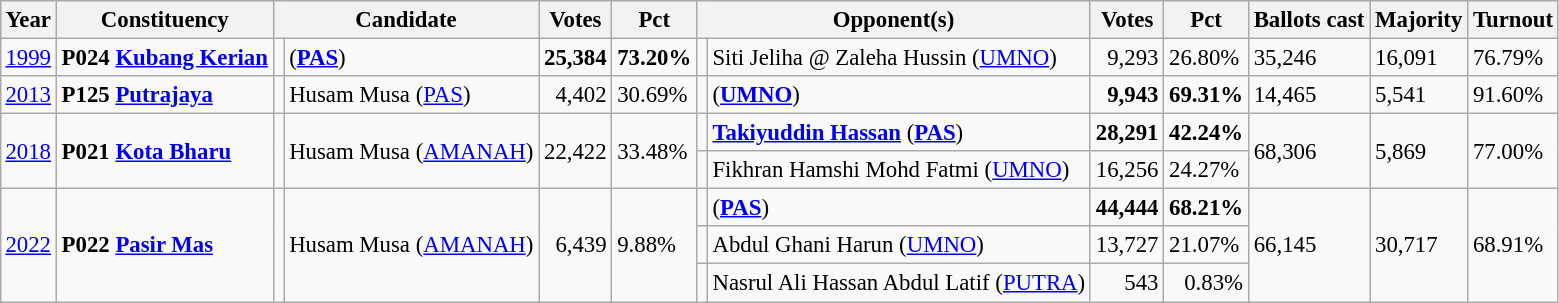<table class="wikitable" style="margin:0.5em ; font-size:95%">
<tr>
<th>Year</th>
<th>Constituency</th>
<th colspan=2>Candidate</th>
<th>Votes</th>
<th>Pct</th>
<th colspan=2>Opponent(s)</th>
<th>Votes</th>
<th>Pct</th>
<th>Ballots cast</th>
<th>Majority</th>
<th>Turnout</th>
</tr>
<tr>
<td><a href='#'>1999</a></td>
<td><strong>P024 <a href='#'>Kubang Kerian</a></strong></td>
<td></td>
<td> (<a href='#'><strong>PAS</strong></a>)</td>
<td align="right"><strong>25,384</strong></td>
<td><strong>73.20%</strong></td>
<td></td>
<td>Siti Jeliha @ Zaleha Hussin (<a href='#'>UMNO</a>)</td>
<td align="right">9,293</td>
<td>26.80%</td>
<td>35,246</td>
<td>16,091</td>
<td>76.79%</td>
</tr>
<tr>
<td><a href='#'>2013</a></td>
<td><strong>P125 <a href='#'>Putrajaya</a></strong></td>
<td></td>
<td>Husam Musa (<a href='#'>PAS</a>)</td>
<td align="right">4,402</td>
<td>30.69%</td>
<td></td>
<td> (<a href='#'><strong>UMNO</strong></a>)</td>
<td align="right"><strong>9,943</strong></td>
<td><strong>69.31%</strong></td>
<td>14,465</td>
<td>5,541</td>
<td>91.60%</td>
</tr>
<tr>
<td rowspan=2><a href='#'>2018</a></td>
<td rowspan=2><strong>P021 <a href='#'>Kota Bharu</a></strong></td>
<td rowspan=2 ></td>
<td rowspan=2>Husam Musa (<a href='#'>AMANAH</a>)</td>
<td rowspan=2 align="right">22,422</td>
<td rowspan=2>33.48%</td>
<td></td>
<td><strong><a href='#'>Takiyuddin Hassan</a></strong> (<a href='#'><strong>PAS</strong></a>)</td>
<td align="right"><strong>28,291</strong></td>
<td><strong>42.24%</strong></td>
<td rowspan=2>68,306</td>
<td rowspan=2>5,869</td>
<td rowspan=2>77.00%</td>
</tr>
<tr>
<td></td>
<td>Fikhran Hamshi Mohd Fatmi (<a href='#'>UMNO</a>)</td>
<td align="right">16,256</td>
<td>24.27%</td>
</tr>
<tr>
<td rowspan=3><a href='#'>2022</a></td>
<td rowspan=3><strong>P022 <a href='#'>Pasir Mas</a></strong></td>
<td rowspan=3 ></td>
<td rowspan=3>Husam Musa (<a href='#'>AMANAH</a>)</td>
<td rowspan=3 align="right">6,439</td>
<td rowspan=3>9.88%</td>
<td></td>
<td> (<a href='#'><strong>PAS</strong></a>)</td>
<td align="right"><strong>44,444</strong></td>
<td><strong>68.21%</strong></td>
<td rowspan=3>66,145</td>
<td rowspan=3>30,717</td>
<td rowspan=3>68.91%</td>
</tr>
<tr>
<td></td>
<td>Abdul Ghani Harun (<a href='#'>UMNO</a>)</td>
<td align="right">13,727</td>
<td>21.07%</td>
</tr>
<tr>
<td></td>
<td>Nasrul Ali Hassan Abdul Latif (<a href='#'>PUTRA</a>)</td>
<td align="right">543</td>
<td align="right">0.83%</td>
</tr>
</table>
